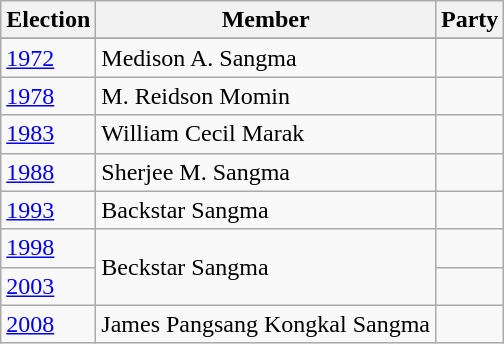<table class="wikitable sortable">
<tr>
<th>Election</th>
<th>Member</th>
<th colspan=2>Party</th>
</tr>
<tr>
</tr>
<tr>
</tr>
<tr>
</tr>
<tr>
</tr>
<tr>
<td><a href='#'>1972</a></td>
<td>Medison A. Sangma</td>
<td></td>
</tr>
<tr>
<td><a href='#'>1978</a></td>
<td>M. Reidson Momin</td>
<td></td>
</tr>
<tr>
<td><a href='#'>1983</a></td>
<td>William Cecil Marak</td>
<td></td>
</tr>
<tr>
<td><a href='#'>1988</a></td>
<td>Sherjee M. Sangma</td>
<td></td>
</tr>
<tr>
<td><a href='#'>1993</a></td>
<td>Backstar Sangma</td>
<td></td>
</tr>
<tr>
<td><a href='#'>1998</a></td>
<td rowspan=2>Beckstar Sangma</td>
<td></td>
</tr>
<tr>
<td><a href='#'>2003</a></td>
<td></td>
</tr>
<tr>
<td><a href='#'>2008</a></td>
<td>James Pangsang Kongkal Sangma</td>
</tr>
</table>
